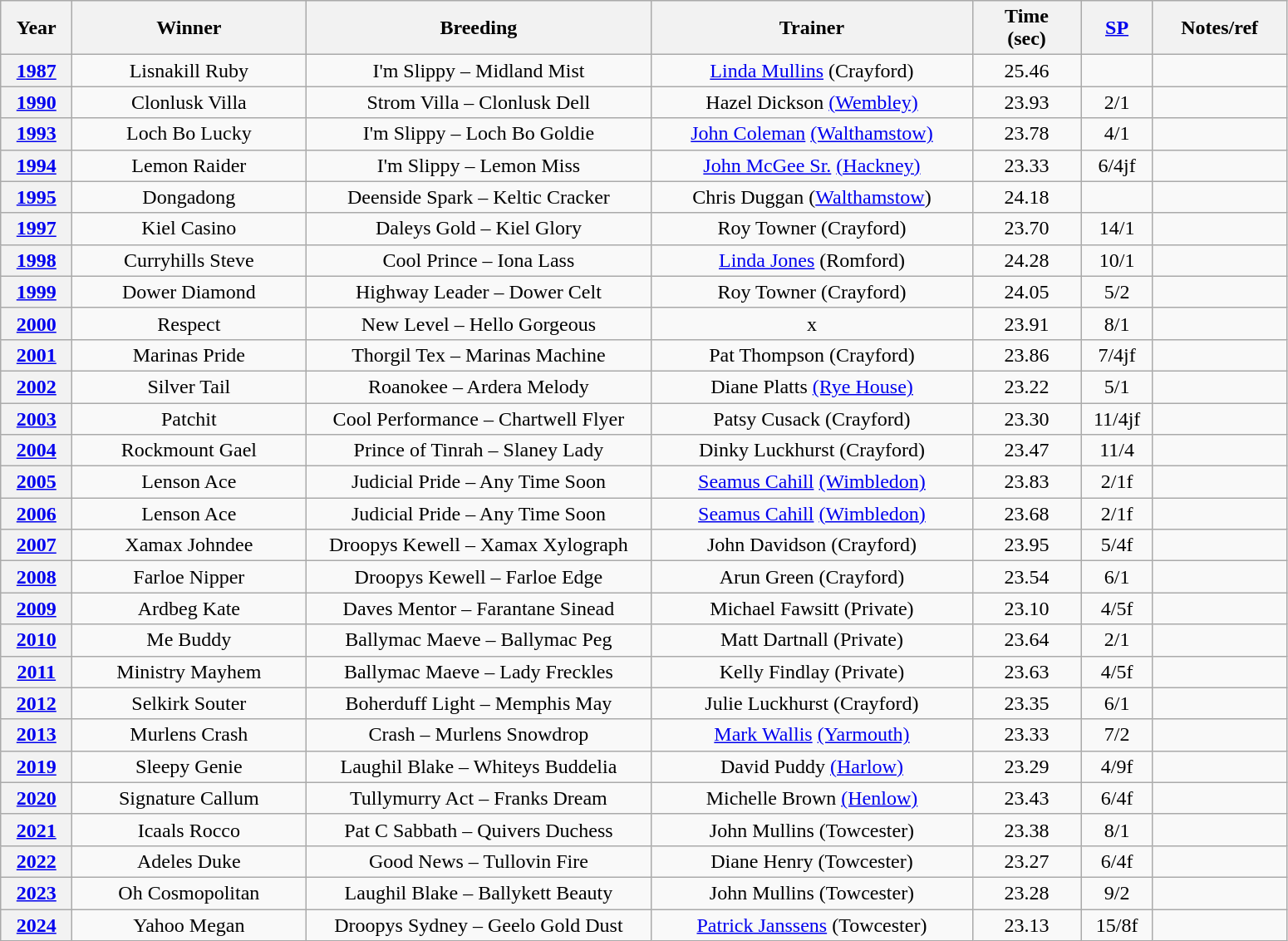<table class="wikitable collapsible collapsed" style="text-align:center">
<tr>
<th width=50>Year</th>
<th width=180>Winner</th>
<th width=270>Breeding</th>
<th width=250>Trainer</th>
<th width=80>Time<br>(sec)</th>
<th width=50><a href='#'>SP</a></th>
<th width=100>Notes/ref</th>
</tr>
<tr>
<th><a href='#'>1987</a></th>
<td>Lisnakill Ruby</td>
<td>I'm Slippy – Midland Mist</td>
<td><a href='#'>Linda Mullins</a> (Crayford)</td>
<td>25.46</td>
<td></td>
<td></td>
</tr>
<tr>
<th><a href='#'>1990</a></th>
<td>Clonlusk Villa</td>
<td>Strom Villa – Clonlusk Dell</td>
<td>Hazel Dickson <a href='#'>(Wembley)</a></td>
<td>23.93</td>
<td>2/1</td>
</tr>
<tr>
<th><a href='#'>1993</a></th>
<td>Loch Bo Lucky</td>
<td>I'm Slippy – Loch Bo Goldie</td>
<td><a href='#'>John Coleman</a> <a href='#'>(Walthamstow)</a></td>
<td>23.78</td>
<td>4/1</td>
<td></td>
</tr>
<tr>
<th><a href='#'>1994</a></th>
<td>Lemon Raider</td>
<td>I'm Slippy – Lemon Miss</td>
<td><a href='#'>John McGee Sr.</a> <a href='#'>(Hackney)</a></td>
<td>23.33</td>
<td>6/4jf</td>
<td></td>
</tr>
<tr>
<th><a href='#'>1995</a></th>
<td>Dongadong</td>
<td>Deenside Spark – Keltic Cracker</td>
<td>Chris Duggan (<a href='#'>Walthamstow</a>)</td>
<td>24.18</td>
<td></td>
<td></td>
</tr>
<tr>
<th><a href='#'>1997</a></th>
<td>Kiel Casino</td>
<td>Daleys Gold – Kiel Glory</td>
<td>Roy Towner (Crayford)</td>
<td>23.70</td>
<td>14/1</td>
<td></td>
</tr>
<tr>
<th><a href='#'>1998</a></th>
<td>Curryhills Steve</td>
<td>Cool Prince – Iona Lass</td>
<td><a href='#'>Linda Jones</a> (Romford)</td>
<td>24.28</td>
<td>10/1</td>
<td></td>
</tr>
<tr>
<th><a href='#'>1999</a></th>
<td>Dower Diamond</td>
<td>Highway Leader – Dower Celt</td>
<td>Roy Towner (Crayford)</td>
<td>24.05</td>
<td>5/2</td>
<td></td>
</tr>
<tr>
<th><a href='#'>2000</a></th>
<td>Respect</td>
<td>New Level – Hello Gorgeous</td>
<td>x</td>
<td>23.91</td>
<td>8/1</td>
<td></td>
</tr>
<tr>
<th><a href='#'>2001</a></th>
<td>Marinas Pride</td>
<td>Thorgil Tex – Marinas Machine</td>
<td>Pat Thompson (Crayford)</td>
<td>23.86</td>
<td>7/4jf</td>
<td></td>
</tr>
<tr>
<th><a href='#'>2002</a></th>
<td>Silver Tail</td>
<td>Roanokee – Ardera Melody</td>
<td>Diane Platts <a href='#'>(Rye House)</a></td>
<td>23.22</td>
<td>5/1</td>
<td></td>
</tr>
<tr>
<th><a href='#'>2003</a></th>
<td>Patchit</td>
<td>Cool Performance – Chartwell Flyer</td>
<td>Patsy Cusack (Crayford)</td>
<td>23.30</td>
<td>11/4jf</td>
<td></td>
</tr>
<tr>
<th><a href='#'>2004</a></th>
<td>Rockmount Gael</td>
<td>Prince of Tinrah – Slaney Lady</td>
<td>Dinky Luckhurst (Crayford)</td>
<td>23.47</td>
<td>11/4</td>
<td></td>
</tr>
<tr>
<th><a href='#'>2005</a></th>
<td>Lenson Ace</td>
<td>Judicial Pride – Any Time Soon</td>
<td><a href='#'>Seamus Cahill</a> <a href='#'>(Wimbledon)</a></td>
<td>23.83</td>
<td>2/1f</td>
<td></td>
</tr>
<tr>
<th><a href='#'>2006</a></th>
<td>Lenson Ace</td>
<td>Judicial Pride – Any Time Soon</td>
<td><a href='#'>Seamus Cahill</a> <a href='#'>(Wimbledon)</a></td>
<td>23.68</td>
<td>2/1f</td>
<td></td>
</tr>
<tr>
<th><a href='#'>2007</a></th>
<td>Xamax Johndee</td>
<td>Droopys Kewell – Xamax Xylograph</td>
<td>John Davidson (Crayford)</td>
<td>23.95</td>
<td>5/4f</td>
<td></td>
</tr>
<tr>
<th><a href='#'>2008</a></th>
<td>Farloe Nipper</td>
<td>Droopys Kewell – Farloe Edge</td>
<td>Arun Green (Crayford)</td>
<td>23.54</td>
<td>6/1</td>
<td></td>
</tr>
<tr>
<th><a href='#'>2009</a></th>
<td>Ardbeg Kate</td>
<td>Daves Mentor – Farantane Sinead</td>
<td>Michael Fawsitt (Private)</td>
<td>23.10</td>
<td>4/5f</td>
<td></td>
</tr>
<tr>
<th><a href='#'>2010</a></th>
<td>Me Buddy</td>
<td>Ballymac Maeve – Ballymac Peg</td>
<td>Matt Dartnall (Private)</td>
<td>23.64</td>
<td>2/1</td>
<td></td>
</tr>
<tr>
<th><a href='#'>2011</a></th>
<td>Ministry Mayhem</td>
<td>Ballymac Maeve – Lady Freckles</td>
<td>Kelly Findlay (Private)</td>
<td>23.63</td>
<td>4/5f</td>
<td></td>
</tr>
<tr>
<th><a href='#'>2012</a></th>
<td>Selkirk Souter</td>
<td>Boherduff Light – Memphis May</td>
<td>Julie Luckhurst (Crayford)</td>
<td>23.35</td>
<td>6/1</td>
<td></td>
</tr>
<tr>
<th><a href='#'>2013</a></th>
<td>Murlens Crash</td>
<td>Crash – Murlens Snowdrop</td>
<td><a href='#'>Mark Wallis</a> <a href='#'>(Yarmouth)</a></td>
<td>23.33</td>
<td>7/2</td>
<td></td>
</tr>
<tr>
<th><a href='#'>2019</a></th>
<td>Sleepy Genie</td>
<td>Laughil Blake – Whiteys Buddelia</td>
<td>David Puddy <a href='#'>(Harlow)</a></td>
<td>23.29</td>
<td>4/9f</td>
<td></td>
</tr>
<tr>
<th><a href='#'>2020</a></th>
<td>Signature Callum</td>
<td>Tullymurry Act – Franks Dream</td>
<td>Michelle Brown <a href='#'>(Henlow)</a></td>
<td>23.43</td>
<td>6/4f</td>
<td></td>
</tr>
<tr>
<th><a href='#'>2021</a></th>
<td>Icaals Rocco</td>
<td>Pat C Sabbath – Quivers Duchess</td>
<td>John Mullins (Towcester)</td>
<td>23.38</td>
<td>8/1</td>
<td></td>
</tr>
<tr>
<th><a href='#'>2022</a></th>
<td>Adeles Duke</td>
<td>Good News – Tullovin Fire</td>
<td>Diane Henry (Towcester)</td>
<td>23.27</td>
<td>6/4f</td>
<td></td>
</tr>
<tr>
<th><a href='#'>2023</a></th>
<td>Oh Cosmopolitan</td>
<td>Laughil Blake – Ballykett Beauty</td>
<td>John  Mullins (Towcester)</td>
<td>23.28</td>
<td>9/2</td>
<td></td>
</tr>
<tr>
<th><a href='#'>2024</a></th>
<td>Yahoo Megan</td>
<td>Droopys Sydney – Geelo Gold Dust</td>
<td><a href='#'>Patrick Janssens</a> (Towcester)</td>
<td>23.13</td>
<td>15/8f</td>
<td></td>
</tr>
</table>
